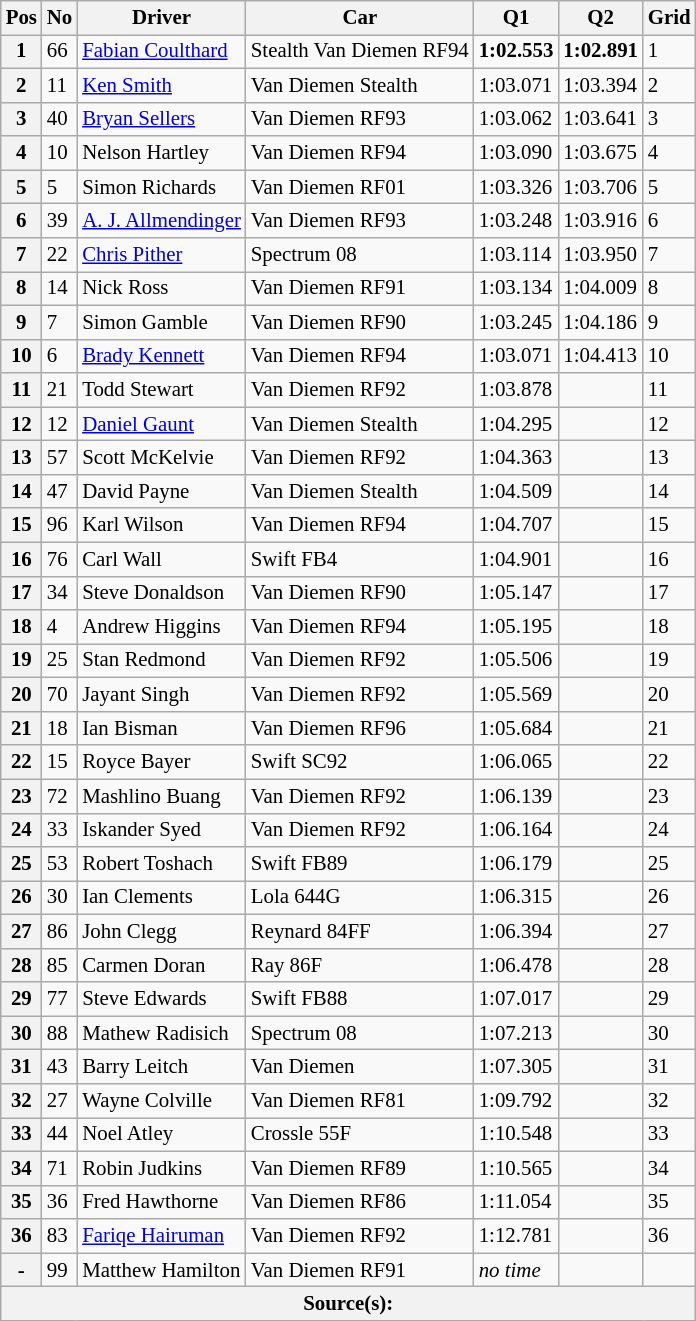<table class="wikitable" style="font-size: 87%;">
<tr>
<th>Pos</th>
<th>No</th>
<th>Driver</th>
<th>Car</th>
<th>Q1</th>
<th>Q2</th>
<th>Grid</th>
</tr>
<tr>
<th>1</th>
<td>66</td>
<td> <a href='#'>Fabian Coulthard</a></td>
<td>Stealth Van Diemen RF94</td>
<td><strong>1:02.553</strong></td>
<td><strong>1:02.891</strong></td>
<td>1</td>
</tr>
<tr>
<th>2</th>
<td>11</td>
<td> <a href='#'>Ken Smith</a></td>
<td>Van Diemen Stealth</td>
<td>1:03.071</td>
<td>1:03.394</td>
<td>2</td>
</tr>
<tr>
<th>3</th>
<td>40</td>
<td> <a href='#'>Bryan Sellers</a></td>
<td>Van Diemen RF93</td>
<td>1:03.062</td>
<td>1:03.641</td>
<td>3</td>
</tr>
<tr>
<th>4</th>
<td>10</td>
<td> Nelson Hartley</td>
<td>Van Diemen RF94</td>
<td>1:03.090</td>
<td>1:03.675</td>
<td>4</td>
</tr>
<tr>
<th>5</th>
<td>5</td>
<td> Simon Richards</td>
<td>Van Diemen RF01</td>
<td>1:03.326</td>
<td>1:03.706</td>
<td>5</td>
</tr>
<tr>
<th>6</th>
<td>39</td>
<td> <a href='#'>A. J. Allmendinger</a></td>
<td>Van Diemen RF93</td>
<td>1:03.248</td>
<td>1:03.916</td>
<td>6</td>
</tr>
<tr>
<th>7</th>
<td>22</td>
<td> <a href='#'>Chris Pither</a></td>
<td>Spectrum 08</td>
<td>1:03.114</td>
<td>1:03.950</td>
<td>7</td>
</tr>
<tr>
<th>8</th>
<td>14</td>
<td> Nick Ross</td>
<td>Van Diemen RF91</td>
<td>1:03.134</td>
<td>1:04.009</td>
<td>8</td>
</tr>
<tr>
<th>9</th>
<td>7</td>
<td> Simon Gamble</td>
<td>Van Diemen RF90</td>
<td>1:03.245</td>
<td>1:04.186</td>
<td>9</td>
</tr>
<tr>
<th>10</th>
<td>6</td>
<td> <a href='#'>Brady Kennett</a></td>
<td>Van Diemen RF94</td>
<td>1:03.071</td>
<td>1:04.413</td>
<td>10</td>
</tr>
<tr>
<th>11</th>
<td>21</td>
<td> Todd Stewart</td>
<td>Van Diemen RF92</td>
<td>1:03.878</td>
<td></td>
<td>11</td>
</tr>
<tr>
<th>12</th>
<td>12</td>
<td> <a href='#'>Daniel Gaunt</a></td>
<td>Van Diemen Stealth</td>
<td>1:04.295</td>
<td></td>
<td>12</td>
</tr>
<tr>
<th>13</th>
<td>57</td>
<td> Scott McKelvie</td>
<td>Van Diemen RF92</td>
<td>1:04.363</td>
<td></td>
<td>13</td>
</tr>
<tr>
<th>14</th>
<td>47</td>
<td> David Payne</td>
<td>Van Diemen Stealth</td>
<td>1:04.509</td>
<td></td>
<td>14</td>
</tr>
<tr>
<th>15</th>
<td>96</td>
<td> Karl Wilson</td>
<td>Van Diemen RF94</td>
<td>1:04.707</td>
<td></td>
<td>15</td>
</tr>
<tr>
<th>16</th>
<td>76</td>
<td> Carl Wall</td>
<td>Swift FB4</td>
<td>1:04.901</td>
<td></td>
<td>16</td>
</tr>
<tr>
<th>17</th>
<td>34</td>
<td> Steve Donaldson</td>
<td>Van Diemen RF90</td>
<td>1:05.147</td>
<td></td>
<td>17</td>
</tr>
<tr>
<th>18</th>
<td>4</td>
<td> Andrew Higgins</td>
<td>Van Diemen RF94</td>
<td>1:05.195</td>
<td></td>
<td>18</td>
</tr>
<tr>
<th>19</th>
<td>25</td>
<td> Stan Redmond</td>
<td>Van Diemen RF92</td>
<td>1:05.506</td>
<td></td>
<td>19</td>
</tr>
<tr>
<th>20</th>
<td>70</td>
<td> Jayant Singh</td>
<td>Van Diemen RF92</td>
<td>1:05.569</td>
<td></td>
<td>20</td>
</tr>
<tr>
<th>21</th>
<td>18</td>
<td> Ian Bisman</td>
<td>Van Diemen RF96</td>
<td>1:05.684</td>
<td></td>
<td>21</td>
</tr>
<tr>
<th>22</th>
<td>15</td>
<td> Royce Bayer</td>
<td>Swift SC92</td>
<td>1:06.065</td>
<td></td>
<td>22</td>
</tr>
<tr>
<th>23</th>
<td>72</td>
<td> Mashlino Buang</td>
<td>Van Diemen RF92</td>
<td>1:06.139</td>
<td></td>
<td>23</td>
</tr>
<tr>
<th>24</th>
<td>33</td>
<td> Iskander Syed</td>
<td>Van Diemen RF92</td>
<td>1:06.164</td>
<td></td>
<td>24</td>
</tr>
<tr>
<th>25</th>
<td>53</td>
<td> Robert Toshach</td>
<td>Swift FB89</td>
<td>1:06.179</td>
<td></td>
<td>25</td>
</tr>
<tr>
<th>26</th>
<td>30</td>
<td> Ian Clements</td>
<td>Lola 644G</td>
<td>1:06.315</td>
<td></td>
<td>26</td>
</tr>
<tr>
<th>27</th>
<td>86</td>
<td> John Clegg</td>
<td>Reynard 84FF</td>
<td>1:06.394</td>
<td></td>
<td>27</td>
</tr>
<tr>
<th>28</th>
<td>85</td>
<td> Carmen Doran</td>
<td>Ray 86F</td>
<td>1:06.478</td>
<td></td>
<td>28</td>
</tr>
<tr>
<th>29</th>
<td>77</td>
<td> Steve Edwards</td>
<td>Swift FB88</td>
<td>1:07.017</td>
<td></td>
<td>29</td>
</tr>
<tr>
<th>30</th>
<td>88</td>
<td> Mathew Radisich</td>
<td>Spectrum 08</td>
<td>1:07.213</td>
<td></td>
<td>30</td>
</tr>
<tr>
<th>31</th>
<td>43</td>
<td> Barry Leitch</td>
<td>Van Diemen</td>
<td>1:07.305</td>
<td></td>
<td>31</td>
</tr>
<tr>
<th>32</th>
<td>27</td>
<td> Wayne Colville</td>
<td>Van Diemen RF81</td>
<td>1:09.792</td>
<td></td>
<td>32</td>
</tr>
<tr>
<th>33</th>
<td>44</td>
<td> Noel Atley</td>
<td>Crossle 55F</td>
<td>1:10.548</td>
<td></td>
<td>33</td>
</tr>
<tr>
<th>34</th>
<td>71</td>
<td> Robin Judkins</td>
<td>Van Diemen RF89</td>
<td>1:10.565</td>
<td></td>
<td>34</td>
</tr>
<tr>
<th>35</th>
<td>36</td>
<td> Fred Hawthorne</td>
<td>Van Diemen RF86</td>
<td>1:11.054</td>
<td></td>
<td>35</td>
</tr>
<tr>
<th>36</th>
<td>83</td>
<td> <a href='#'>Fariqe Hairuman</a></td>
<td>Van Diemen RF92</td>
<td>1:12.781</td>
<td></td>
<td>36</td>
</tr>
<tr>
<th>-</th>
<td>99</td>
<td> Matthew Hamilton</td>
<td>Van Diemen RF91</td>
<td><em>no time</em></td>
<td></td>
<td></td>
</tr>
<tr>
<th colspan=8>Source(s):</th>
</tr>
</table>
